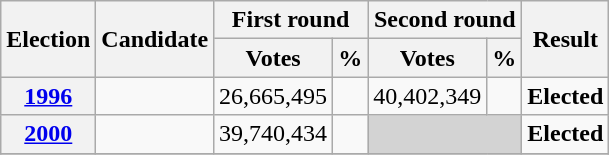<table class=wikitable style=text-align:center>
<tr>
<th rowspan="2"><strong>Election</strong></th>
<th rowspan="2">Candidate</th>
<th colspan="2" scope="col">First round</th>
<th colspan="2">Second round</th>
<th rowspan="2">Result</th>
</tr>
<tr>
<th><strong>Votes</strong></th>
<th><strong>%</strong></th>
<th><strong>Votes</strong></th>
<th><strong>%</strong></th>
</tr>
<tr>
<th><a href='#'>1996</a></th>
<td></td>
<td>26,665,495</td>
<td></td>
<td>40,402,349</td>
<td></td>
<td><strong>Elected</strong> </td>
</tr>
<tr>
<th><a href='#'>2000</a></th>
<td></td>
<td>39,740,434</td>
<td></td>
<td bgcolor=lightgrey colspan=2></td>
<td><strong>Elected</strong> </td>
</tr>
<tr>
</tr>
</table>
